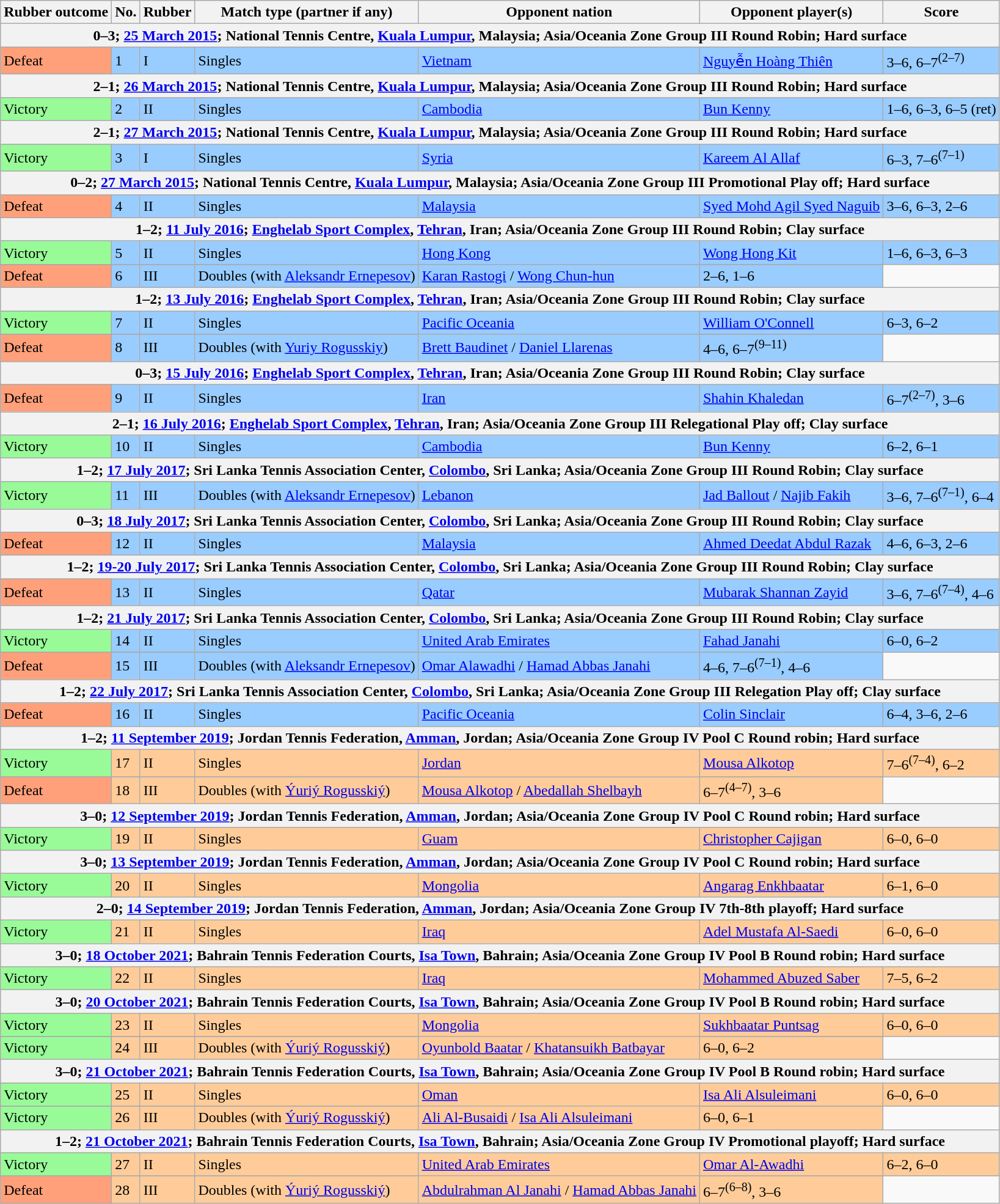<table class=wikitable>
<tr>
<th>Rubber outcome</th>
<th>No.</th>
<th>Rubber</th>
<th>Match type (partner if any)</th>
<th>Opponent nation</th>
<th>Opponent player(s)</th>
<th>Score</th>
</tr>
<tr>
<th colspan=7>0–3; <a href='#'>25 March 2015</a>; National Tennis Centre, <a href='#'>Kuala Lumpur</a>, Malaysia; Asia/Oceania Zone Group III Round Robin; Hard surface</th>
</tr>
<tr bgcolor=#99CCFF>
<td bgcolor=FFA07A>Defeat</td>
<td>1</td>
<td>I</td>
<td>Singles</td>
<td> <a href='#'>Vietnam</a></td>
<td><a href='#'>Nguyễn Hoàng Thiên</a></td>
<td>3–6, 6–7<sup>(2–7)</sup></td>
</tr>
<tr>
<th colspan=7>2–1; <a href='#'>26 March 2015</a>; National Tennis Centre, <a href='#'>Kuala Lumpur</a>, Malaysia; Asia/Oceania Zone Group III Round Robin; Hard surface</th>
</tr>
<tr bgcolor=#99CCFF>
<td bgcolor=98FB98>Victory</td>
<td>2</td>
<td>II</td>
<td>Singles</td>
<td> <a href='#'>Cambodia</a></td>
<td><a href='#'>Bun Kenny</a></td>
<td>1–6, 6–3, 6–5 (ret)</td>
</tr>
<tr>
<th colspan=7>2–1; <a href='#'>27 March 2015</a>; National Tennis Centre, <a href='#'>Kuala Lumpur</a>, Malaysia; Asia/Oceania Zone Group III Round Robin; Hard surface</th>
</tr>
<tr bgcolor=#99CCFF>
<td bgcolor=98FB98>Victory</td>
<td>3</td>
<td>I</td>
<td>Singles</td>
<td> <a href='#'>Syria</a></td>
<td><a href='#'>Kareem Al Allaf</a></td>
<td>6–3, 7–6<sup>(7–1)</sup></td>
</tr>
<tr>
<th colspan=7>0–2; <a href='#'>27 March 2015</a>; National Tennis Centre, <a href='#'>Kuala Lumpur</a>, Malaysia; Asia/Oceania Zone Group III Promotional Play off; Hard surface</th>
</tr>
<tr bgcolor=#99CCFF>
<td bgcolor=FFA07A>Defeat</td>
<td>4</td>
<td>II</td>
<td>Singles</td>
<td> <a href='#'>Malaysia</a></td>
<td><a href='#'>Syed Mohd Agil Syed Naguib</a></td>
<td>3–6, 6–3, 2–6</td>
</tr>
<tr>
<th colspan=7>1–2; <a href='#'>11 July 2016</a>; <a href='#'>Enghelab Sport Complex</a>, <a href='#'>Tehran</a>, Iran; Asia/Oceania Zone Group III Round Robin; Clay surface</th>
</tr>
<tr bgcolor=#99CCFF>
<td bgcolor=98FB98>Victory</td>
<td>5</td>
<td>II</td>
<td>Singles</td>
<td rowspan=2> <a href='#'>Hong Kong</a></td>
<td><a href='#'>Wong Hong Kit</a></td>
<td>1–6, 6–3, 6–3</td>
</tr>
<tr>
</tr>
<tr bgcolor=#99CCFF>
<td bgcolor=FFA07A>Defeat</td>
<td>6</td>
<td>III</td>
<td>Doubles (with <a href='#'>Aleksandr Ernepesov</a>)</td>
<td><a href='#'>Karan Rastogi</a> / <a href='#'>Wong Chun-hun</a></td>
<td>2–6, 1–6</td>
</tr>
<tr>
<th colspan=7>1–2; <a href='#'>13 July 2016</a>; <a href='#'>Enghelab Sport Complex</a>, <a href='#'>Tehran</a>, Iran; Asia/Oceania Zone Group III Round Robin; Clay surface</th>
</tr>
<tr bgcolor=#99CCFF>
<td bgcolor=98FB98>Victory</td>
<td>7</td>
<td>II</td>
<td>Singles</td>
<td rowspan=2><a href='#'>Pacific Oceania</a></td>
<td><a href='#'>William O'Connell</a></td>
<td>6–3, 6–2</td>
</tr>
<tr>
</tr>
<tr bgcolor=#99CCFF>
<td bgcolor=FFA07A>Defeat</td>
<td>8</td>
<td>III</td>
<td>Doubles (with <a href='#'>Yuriy Rogusskiy</a>)</td>
<td><a href='#'>Brett Baudinet</a> / <a href='#'>Daniel Llarenas</a></td>
<td>4–6, 6–7<sup>(9–11)</sup></td>
</tr>
<tr>
<th colspan=7>0–3; <a href='#'>15 July 2016</a>; <a href='#'>Enghelab Sport Complex</a>, <a href='#'>Tehran</a>, Iran; Asia/Oceania Zone Group III Round Robin; Clay surface</th>
</tr>
<tr bgcolor=#99CCFF>
<td bgcolor=FFA07A>Defeat</td>
<td>9</td>
<td>II</td>
<td>Singles</td>
<td> <a href='#'>Iran</a></td>
<td><a href='#'>Shahin Khaledan</a></td>
<td>6–7<sup>(2–7)</sup>, 3–6</td>
</tr>
<tr>
<th colspan=7>2–1; <a href='#'>16 July 2016</a>; <a href='#'>Enghelab Sport Complex</a>, <a href='#'>Tehran</a>, Iran; Asia/Oceania Zone Group III Relegational Play off; Clay surface</th>
</tr>
<tr bgcolor=#99CCFF>
<td bgcolor=98FB98>Victory</td>
<td>10</td>
<td>II</td>
<td>Singles</td>
<td> <a href='#'>Cambodia</a></td>
<td><a href='#'>Bun Kenny</a></td>
<td>6–2, 6–1</td>
</tr>
<tr>
<th colspan=7>1–2; <a href='#'>17 July 2017</a>; Sri Lanka Tennis Association Center, <a href='#'>Colombo</a>, Sri Lanka; Asia/Oceania Zone Group III Round Robin; Clay surface</th>
</tr>
<tr bgcolor=#99CCFF>
<td bgcolor=98FB98>Victory</td>
<td>11</td>
<td>III</td>
<td>Doubles (with <a href='#'>Aleksandr Ernepesov</a>)</td>
<td> <a href='#'>Lebanon</a></td>
<td><a href='#'>Jad Ballout</a> / <a href='#'>Najib Fakih</a></td>
<td>3–6, 7–6<sup>(7–1)</sup>, 6–4</td>
</tr>
<tr>
<th colspan=7>0–3; <a href='#'>18 July 2017</a>; Sri Lanka Tennis Association Center, <a href='#'>Colombo</a>, Sri Lanka; Asia/Oceania Zone Group III Round Robin; Clay surface</th>
</tr>
<tr bgcolor=#99CCFF>
<td bgcolor=FFA07A>Defeat</td>
<td>12</td>
<td>II</td>
<td>Singles</td>
<td> <a href='#'>Malaysia</a></td>
<td><a href='#'>Ahmed Deedat Abdul Razak</a></td>
<td>4–6, 6–3, 2–6</td>
</tr>
<tr>
<th colspan=7>1–2; <a href='#'>19-20 July 2017</a>; Sri Lanka Tennis Association Center, <a href='#'>Colombo</a>, Sri Lanka; Asia/Oceania Zone Group III Round Robin; Clay surface</th>
</tr>
<tr bgcolor=#99CCFF>
<td bgcolor=FFA07A>Defeat</td>
<td>13</td>
<td>II</td>
<td>Singles</td>
<td> <a href='#'>Qatar</a></td>
<td><a href='#'>Mubarak Shannan Zayid</a></td>
<td>3–6, 7–6<sup>(7–4)</sup>, 4–6</td>
</tr>
<tr>
<th colspan=7>1–2; <a href='#'>21 July 2017</a>; Sri Lanka Tennis Association Center, <a href='#'>Colombo</a>, Sri Lanka; Asia/Oceania Zone Group III Round Robin; Clay surface</th>
</tr>
<tr bgcolor=#99CCFF>
<td bgcolor=98FB98>Victory</td>
<td>14</td>
<td>II</td>
<td>Singles</td>
<td rowspan=2> <a href='#'>United Arab Emirates</a></td>
<td><a href='#'>Fahad Janahi</a></td>
<td>6–0, 6–2</td>
</tr>
<tr>
</tr>
<tr bgcolor=#99CCFF>
<td bgcolor=FFA07A>Defeat</td>
<td>15</td>
<td>III</td>
<td>Doubles (with <a href='#'>Aleksandr Ernepesov</a>)</td>
<td><a href='#'>Omar Alawadhi</a> / <a href='#'>Hamad Abbas Janahi</a></td>
<td>4–6, 7–6<sup>(7–1)</sup>, 4–6</td>
</tr>
<tr>
<th colspan=7>1–2; <a href='#'>22 July 2017</a>; Sri Lanka Tennis Association Center, <a href='#'>Colombo</a>, Sri Lanka; Asia/Oceania Zone Group III Relegation Play off; Clay surface</th>
</tr>
<tr bgcolor=#99CCFF>
<td bgcolor=FFA07A>Defeat</td>
<td>16</td>
<td>II</td>
<td>Singles</td>
<td><a href='#'>Pacific Oceania</a></td>
<td><a href='#'>Colin Sinclair</a></td>
<td>6–4, 3–6, 2–6</td>
</tr>
<tr>
<th colspan=7>1–2; <a href='#'>11 September 2019</a>; Jordan Tennis Federation, <a href='#'>Amman</a>, Jordan; Asia/Oceania Zone Group IV Pool C Round robin; Hard surface</th>
</tr>
<tr bgcolor=#FFCC99>
<td bgcolor=98FB98>Victory</td>
<td>17</td>
<td>II</td>
<td>Singles</td>
<td rowspan=2> <a href='#'>Jordan</a></td>
<td><a href='#'>Mousa Alkotop</a></td>
<td>7–6<sup>(7–4)</sup>, 6–2</td>
</tr>
<tr>
</tr>
<tr bgcolor=#FFCC99>
<td bgcolor=FFA07A>Defeat</td>
<td>18</td>
<td>III</td>
<td>Doubles (with <a href='#'>Ýuriý Rogusskiý</a>)</td>
<td><a href='#'>Mousa Alkotop</a> / <a href='#'>Abedallah Shelbayh</a></td>
<td>6–7<sup>(4–7)</sup>, 3–6</td>
</tr>
<tr>
<th colspan=7>3–0; <a href='#'>12 September 2019</a>; Jordan Tennis Federation, <a href='#'>Amman</a>, Jordan; Asia/Oceania Zone Group IV Pool C Round robin; Hard surface</th>
</tr>
<tr bgcolor=#FFCC99>
<td bgcolor=98FB98>Victory</td>
<td>19</td>
<td>II</td>
<td>Singles</td>
<td> <a href='#'>Guam</a></td>
<td><a href='#'>Christopher Cajigan</a></td>
<td>6–0, 6–0</td>
</tr>
<tr>
<th colspan=7>3–0; <a href='#'>13 September 2019</a>; Jordan Tennis Federation, <a href='#'>Amman</a>, Jordan; Asia/Oceania Zone Group IV Pool C Round robin; Hard surface</th>
</tr>
<tr bgcolor=#FFCC99>
<td bgcolor=98FB98>Victory</td>
<td>20</td>
<td>II</td>
<td>Singles</td>
<td> <a href='#'>Mongolia</a></td>
<td><a href='#'>Angarag Enkhbaatar</a></td>
<td>6–1, 6–0</td>
</tr>
<tr>
<th colspan=7>2–0; <a href='#'>14 September 2019</a>; Jordan Tennis Federation, <a href='#'>Amman</a>, Jordan; Asia/Oceania Zone Group IV 7th-8th playoff; Hard surface</th>
</tr>
<tr bgcolor=#FFCC99>
<td bgcolor=98FB98>Victory</td>
<td>21</td>
<td>II</td>
<td>Singles</td>
<td> <a href='#'>Iraq</a></td>
<td><a href='#'>Adel Mustafa Al-Saedi</a></td>
<td>6–0, 6–0</td>
</tr>
<tr>
<th colspan=7>3–0; <a href='#'>18 October 2021</a>; Bahrain Tennis Federation Courts, <a href='#'>Isa Town</a>, Bahrain; Asia/Oceania Zone Group IV Pool B Round robin; Hard surface</th>
</tr>
<tr bgcolor=#FFCC99>
<td bgcolor=98FB98>Victory</td>
<td>22</td>
<td>II</td>
<td>Singles</td>
<td> <a href='#'>Iraq</a></td>
<td><a href='#'>Mohammed Abuzed Saber</a></td>
<td>7–5, 6–2</td>
</tr>
<tr>
<th colspan=7>3–0; <a href='#'>20 October 2021</a>; Bahrain Tennis Federation Courts, <a href='#'>Isa Town</a>, Bahrain; Asia/Oceania Zone Group IV Pool B Round robin; Hard surface</th>
</tr>
<tr bgcolor=#FFCC99>
<td bgcolor=98FB98>Victory</td>
<td>23</td>
<td>II</td>
<td>Singles</td>
<td rowspan=2> <a href='#'>Mongolia</a></td>
<td><a href='#'>Sukhbaatar Puntsag</a></td>
<td>6–0, 6–0</td>
</tr>
<tr>
</tr>
<tr bgcolor=#FFCC99>
<td bgcolor=98FB98>Victory</td>
<td>24</td>
<td>III</td>
<td>Doubles (with <a href='#'>Ýuriý Rogusskiý</a>)</td>
<td><a href='#'>Oyunbold Baatar</a> / <a href='#'>Khatansuikh Batbayar</a></td>
<td>6–0, 6–2</td>
</tr>
<tr>
<th colspan=7>3–0; <a href='#'>21 October 2021</a>; Bahrain Tennis Federation Courts, <a href='#'>Isa Town</a>, Bahrain; Asia/Oceania Zone Group IV Pool B Round robin; Hard surface</th>
</tr>
<tr bgcolor=#FFCC99>
<td bgcolor=98FB98>Victory</td>
<td>25</td>
<td>II</td>
<td>Singles</td>
<td rowspan=2> <a href='#'>Oman</a></td>
<td><a href='#'>Isa Ali Alsuleimani</a></td>
<td>6–0, 6–0</td>
</tr>
<tr>
</tr>
<tr bgcolor=#FFCC99>
<td bgcolor=98FB98>Victory</td>
<td>26</td>
<td>III</td>
<td>Doubles (with <a href='#'>Ýuriý Rogusskiý</a>)</td>
<td><a href='#'>Ali Al-Busaidi</a> / <a href='#'>Isa Ali Alsuleimani</a></td>
<td>6–0, 6–1</td>
</tr>
<tr>
<th colspan=7>1–2; <a href='#'>21 October 2021</a>; Bahrain Tennis Federation Courts, <a href='#'>Isa Town</a>, Bahrain; Asia/Oceania Zone Group IV Promotional playoff; Hard surface</th>
</tr>
<tr bgcolor=#FFCC99>
<td bgcolor=98FB98>Victory</td>
<td>27</td>
<td>II</td>
<td>Singles</td>
<td rowspan=2> <a href='#'>United Arab Emirates</a></td>
<td><a href='#'>Omar Al-Awadhi</a></td>
<td>6–2, 6–0</td>
</tr>
<tr>
</tr>
<tr bgcolor=#FFCC99>
<td bgcolor=FFA07A>Defeat</td>
<td>28</td>
<td>III</td>
<td>Doubles (with <a href='#'>Ýuriý Rogusskiý</a>)</td>
<td><a href='#'>Abdulrahman Al Janahi</a> / <a href='#'>Hamad Abbas Janahi</a></td>
<td>6–7<sup>(6–8)</sup>, 3–6</td>
</tr>
</table>
